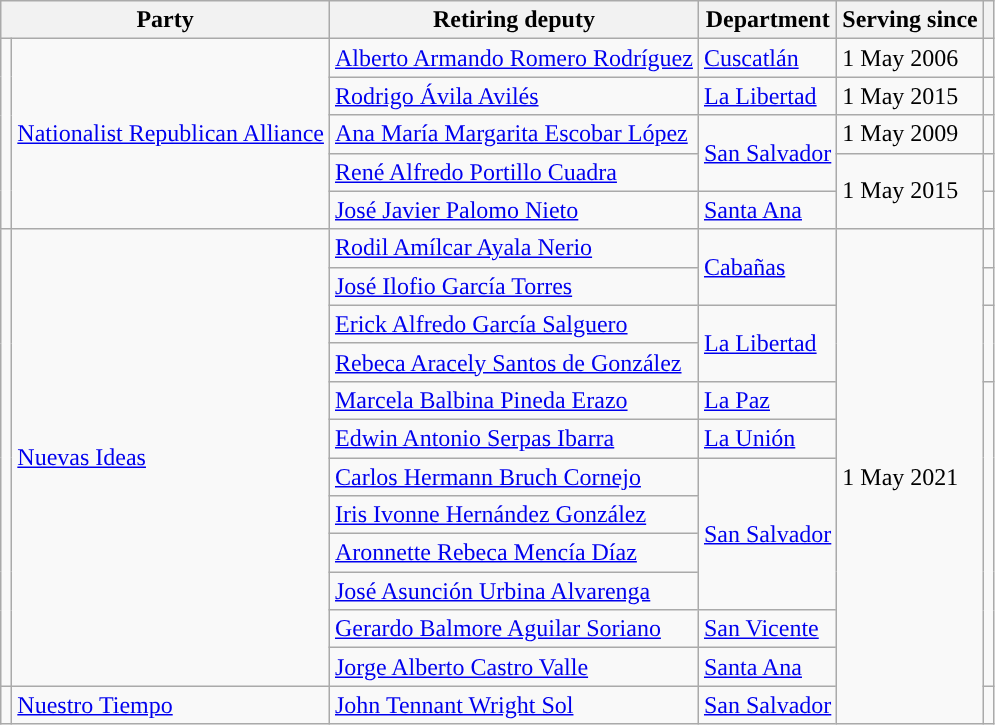<table class="wikitable sortable">
<tr>
<th colspan="2">Party</th>
<th>Retiring deputy</th>
<th>Department</th>
<th>Serving since</th>
<th class="unsortable"></th>
</tr>
<tr>
<td rowspan="5" style="background-color:"></td>
<td rowspan="5"><a href='#'>Nationalist Republican Alliance</a></td>
<td data-sort-value="Romero Rodriguez, Alberto Armando"><a href='#'>Alberto Armando Romero Rodríguez</a></td>
<td data-sort-value="Cuscatlan"><a href='#'>Cuscatlán</a></td>
<td data-sort-value="2006-05-01">1 May 2006</td>
<td align="center"></td>
</tr>
<tr>
<td data-sort-value="Avila Aviles, Rodrigo"><a href='#'>Rodrigo Ávila Avilés</a></td>
<td data-sort-value="La Libertad"><a href='#'>La Libertad</a></td>
<td data-sort-value="2015-05-01">1 May 2015</td>
<td align="center"></td>
</tr>
<tr>
<td data-sort-value="Escobar Lopez, Ana Maria Margarita"><a href='#'>Ana María Margarita Escobar López</a></td>
<td rowspan="2" data-sort-value="San Salvador"><a href='#'>San Salvador</a></td>
<td data-sort-value="2009-05-01">1 May 2009</td>
<td align="center"></td>
</tr>
<tr>
<td data-sort-value="Portillo Cuadra, Rene Alfredo"><a href='#'>René Alfredo Portillo Cuadra</a></td>
<td rowspan="2" data-sort-value="2015-05-01">1 May 2015</td>
<td align="center"></td>
</tr>
<tr>
<td data-sort-value="Palomo Nieto, Jose Javier"><a href='#'>José Javier Palomo Nieto</a></td>
<td data-sort-value="Santa Ana"><a href='#'>Santa Ana</a></td>
<td align="center"></td>
</tr>
<tr>
<td rowspan="12" style="background-color:"></td>
<td rowspan="12"><a href='#'>Nuevas Ideas</a></td>
<td data-sort-value="Ayala Nerio, Rodil Amilcar"><a href='#'>Rodil Amílcar Ayala Nerio</a></td>
<td data-sort-value="Cabanas" rowspan="2"><a href='#'>Cabañas</a></td>
<td rowspan="13" data-sort-value="2021-05-01">1 May 2021</td>
<td align="center"></td>
</tr>
<tr>
<td data-sort-value="Garcia Torres, Jose Ilofio"><a href='#'>José Ilofio García Torres</a></td>
<td align="center"></td>
</tr>
<tr>
<td data-sort-value="Garcia Salguero, Erick Alfredo"><a href='#'>Erick Alfredo García Salguero</a></td>
<td data-sort-value="La Libertad" rowspan="2"><a href='#'>La Libertad</a></td>
<td align="center" rowspan="2"></td>
</tr>
<tr>
<td data-sort-value="Santos de Gonzalez, Rebeca Aracely"><a href='#'>Rebeca Aracely Santos de González</a></td>
</tr>
<tr>
<td data-sort-value="Pineda Erazo, Marcela Balbina"><a href='#'>Marcela Balbina Pineda Erazo</a></td>
<td data-sort-value="La Paz"><a href='#'>La Paz</a></td>
<td align="center" rowspan="8"></td>
</tr>
<tr>
<td data-sort-value="Serpas Ibarra, Edwin Antonio"><a href='#'>Edwin Antonio Serpas Ibarra</a></td>
<td data-sort-value="La Unión"><a href='#'>La Unión</a></td>
</tr>
<tr>
<td data-sort-value="Bruch Cornejo, Carlos Hermann"><a href='#'>Carlos Hermann Bruch Cornejo</a></td>
<td rowspan="4" data-sort-value="San Salvador"><a href='#'>San Salvador</a></td>
</tr>
<tr>
<td data-sort-value="Hernandez Gonzalez, Iris Ivonne"><a href='#'>Iris Ivonne Hernández González</a></td>
</tr>
<tr>
<td data-sort-value="Mencia Diaz, Aronnette Rebeca"><a href='#'>Aronnette Rebeca Mencía Díaz</a></td>
</tr>
<tr>
<td data-sort-value="Urbina Alvarenga, José Asunción"><a href='#'>José Asunción Urbina Alvarenga</a></td>
</tr>
<tr>
<td data-sort-value="Aguilar Soriano, Gerardo Balmore"><a href='#'>Gerardo Balmore Aguilar Soriano</a></td>
<td data-sort-value="San Vicente"><a href='#'>San Vicente</a></td>
</tr>
<tr>
<td data-sort-value="Castro Valle, Jorge Alberto"><a href='#'>Jorge Alberto Castro Valle</a></td>
<td data-sort-value="Santa Ana"><a href='#'>Santa Ana</a></td>
</tr>
<tr>
<td style="background-color:"></td>
<td><a href='#'>Nuestro Tiempo</a></td>
<td data-sort-value="Wright Sol, John Tennant"><a href='#'>John Tennant Wright Sol</a></td>
<td data-sort-value="San Salvador"><a href='#'>San Salvador</a></td>
<td align="center"></td>
</tr>
</table>
